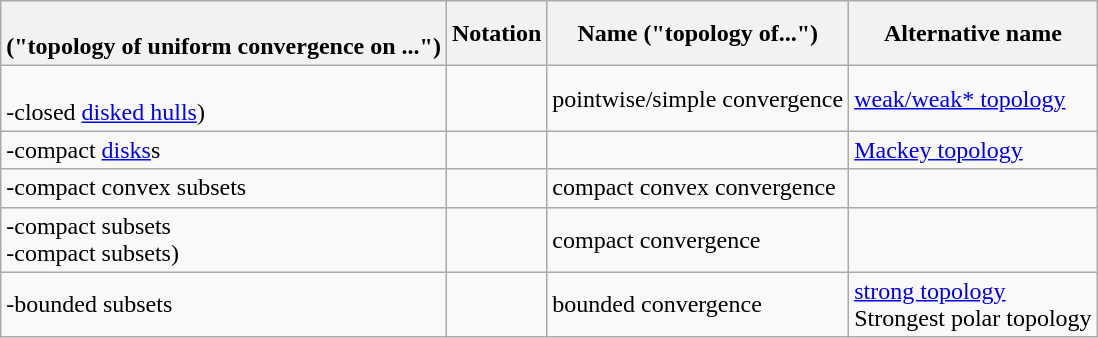<table class="wikitable">
<tr>
<th> <br>("topology of uniform convergence on ...")</th>
<th>Notation</th>
<th>Name ("topology of...")</th>
<th>Alternative name</th>
</tr>
<tr>
<td><br>-closed <a href='#'>disked hulls</a>)</td>
<td><br></td>
<td>pointwise/simple convergence</td>
<td><a href='#'>weak/weak* topology</a></td>
</tr>
<tr>
<td>-compact <a href='#'>disks</a>s</td>
<td></td>
<td></td>
<td><a href='#'>Mackey topology</a></td>
</tr>
<tr>
<td>-compact convex subsets</td>
<td></td>
<td>compact convex convergence</td>
<td></td>
</tr>
<tr>
<td>-compact subsets<br>-compact subsets)</td>
<td></td>
<td>compact convergence</td>
<td></td>
</tr>
<tr>
<td>-bounded subsets</td>
<td><br></td>
<td>bounded convergence</td>
<td><a href='#'>strong topology</a><br>Strongest polar topology</td>
</tr>
</table>
